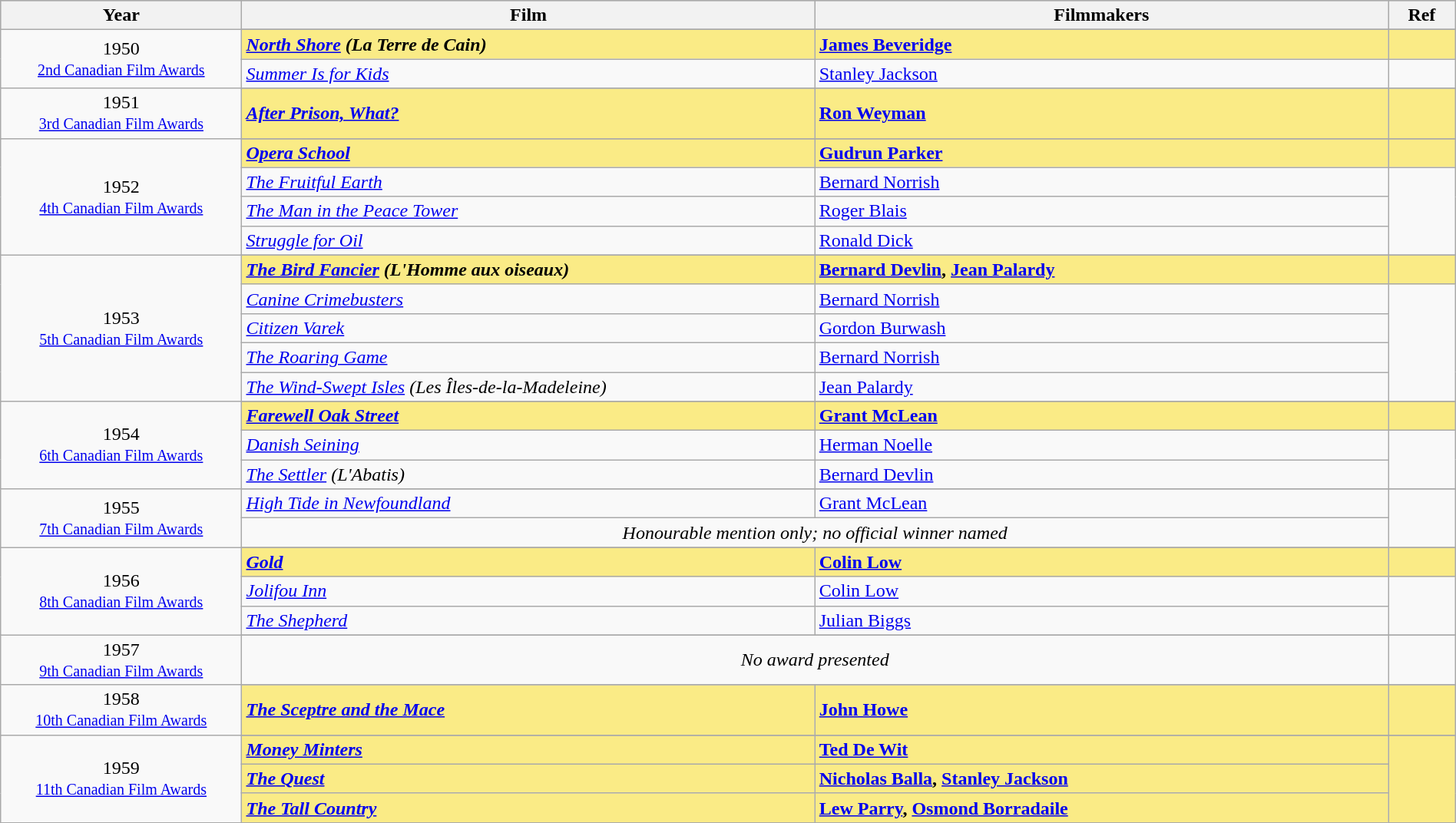<table class="wikitable" style="width:100%;">
<tr style="background:#bebebe;">
<th style="width:8%;">Year</th>
<th style="width:19%;">Film</th>
<th style="width:19%;">Filmmakers</th>
<th style="width:2%;">Ref</th>
</tr>
<tr>
<td rowspan=3 align="center">1950 <br> <small><a href='#'>2nd Canadian Film Awards</a></small></td>
</tr>
<tr style="background:#FAEB86;">
<td><strong><em><a href='#'>North Shore</a> (La Terre de Cain)</em></strong></td>
<td><strong><a href='#'>James Beveridge</a></strong></td>
<td></td>
</tr>
<tr>
<td><em><a href='#'>Summer Is for Kids</a></em></td>
<td><a href='#'>Stanley Jackson</a></td>
<td></td>
</tr>
<tr>
<td rowspan=2 align="center">1951 <br> <small><a href='#'>3rd Canadian Film Awards</a></small></td>
</tr>
<tr style="background:#FAEB86;">
<td><strong><em><a href='#'>After Prison, What?</a></em></strong></td>
<td><strong><a href='#'>Ron Weyman</a></strong></td>
<td></td>
</tr>
<tr>
<td rowspan=5 align="center">1952 <br> <small><a href='#'>4th Canadian Film Awards</a></small></td>
</tr>
<tr style="background:#FAEB86;">
<td><strong><em><a href='#'>Opera School</a></em></strong></td>
<td><strong><a href='#'>Gudrun Parker</a></strong></td>
<td></td>
</tr>
<tr>
<td><em><a href='#'>The Fruitful Earth</a></em></td>
<td><a href='#'>Bernard Norrish</a></td>
<td rowspan=3></td>
</tr>
<tr>
<td><em><a href='#'>The Man in the Peace Tower</a></em></td>
<td><a href='#'>Roger Blais</a></td>
</tr>
<tr>
<td><em><a href='#'>Struggle for Oil</a></em></td>
<td><a href='#'>Ronald Dick</a></td>
</tr>
<tr>
<td rowspan=6 align="center">1953 <br> <small><a href='#'>5th Canadian Film Awards</a></small></td>
</tr>
<tr style="background:#FAEB86;">
<td><strong><em><a href='#'>The Bird Fancier</a> (L'Homme aux oiseaux)</em></strong></td>
<td><strong><a href='#'>Bernard Devlin</a>, <a href='#'>Jean Palardy</a></strong></td>
<td></td>
</tr>
<tr>
<td><em><a href='#'>Canine Crimebusters</a></em></td>
<td><a href='#'>Bernard Norrish</a></td>
<td rowspan=4></td>
</tr>
<tr>
<td><em><a href='#'>Citizen Varek</a></em></td>
<td><a href='#'>Gordon Burwash</a></td>
</tr>
<tr>
<td><em><a href='#'>The Roaring Game</a></em></td>
<td><a href='#'>Bernard Norrish</a></td>
</tr>
<tr>
<td><em><a href='#'>The Wind-Swept Isles</a> (Les Îles-de-la-Madeleine)</em></td>
<td><a href='#'>Jean Palardy</a></td>
</tr>
<tr>
<td rowspan=4 align="center">1954 <br> <small><a href='#'>6th Canadian Film Awards</a></small></td>
</tr>
<tr style="background:#FAEB86;">
<td><strong><em><a href='#'>Farewell Oak Street</a></em></strong></td>
<td><strong><a href='#'>Grant McLean</a></strong></td>
<td></td>
</tr>
<tr>
<td><em><a href='#'>Danish Seining</a></em></td>
<td><a href='#'>Herman Noelle</a></td>
<td rowspan=2></td>
</tr>
<tr>
<td><em><a href='#'>The Settler</a> (L'Abatis)</em></td>
<td><a href='#'>Bernard Devlin</a></td>
</tr>
<tr>
<td rowspan=3 align="center">1955 <br> <small><a href='#'>7th Canadian Film Awards</a></small></td>
</tr>
<tr>
<td><em><a href='#'>High Tide in Newfoundland</a></em></td>
<td><a href='#'>Grant McLean</a></td>
<td rowspan=2></td>
</tr>
<tr>
<td colspan=2 align=center><em>Honourable mention only; no official winner named</em></td>
</tr>
<tr>
<td rowspan=4 align="center">1956 <br> <small><a href='#'>8th Canadian Film Awards</a></small></td>
</tr>
<tr style="background:#FAEB86;">
<td><strong><em><a href='#'>Gold</a></em></strong></td>
<td><strong><a href='#'>Colin Low</a></strong></td>
<td></td>
</tr>
<tr>
<td><em><a href='#'>Jolifou Inn</a></em></td>
<td><a href='#'>Colin Low</a></td>
<td rowspan=2></td>
</tr>
<tr>
<td><em><a href='#'>The Shepherd</a></em></td>
<td><a href='#'>Julian Biggs</a></td>
</tr>
<tr>
<td rowspan=2 align="center">1957 <br> <small><a href='#'>9th Canadian Film Awards</a></small></td>
</tr>
<tr>
<td colspan=2 align=center><em>No award presented</em></td>
<td></td>
</tr>
<tr>
<td rowspan=2 align="center">1958 <br> <small><a href='#'>10th Canadian Film Awards</a></small></td>
</tr>
<tr style="background:#FAEB86;">
<td><strong><em><a href='#'>The Sceptre and the Mace</a></em></strong></td>
<td><strong><a href='#'>John Howe</a></strong></td>
<td></td>
</tr>
<tr>
<td rowspan=4 align="center">1959 <br> <small><a href='#'>11th Canadian Film Awards</a></small></td>
</tr>
<tr style="background:#FAEB86;">
<td><strong><em><a href='#'>Money Minters</a></em></strong></td>
<td><strong><a href='#'>Ted De Wit</a></strong></td>
<td rowspan=3></td>
</tr>
<tr style="background:#FAEB86;">
<td><strong><em><a href='#'>The Quest</a></em></strong></td>
<td><strong><a href='#'>Nicholas Balla</a>, <a href='#'>Stanley Jackson</a></strong></td>
</tr>
<tr style="background:#FAEB86;">
<td><strong><em><a href='#'>The Tall Country</a></em></strong></td>
<td><strong><a href='#'>Lew Parry</a>, <a href='#'>Osmond Borradaile</a></strong></td>
</tr>
</table>
